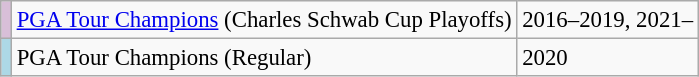<table class="wikitable" style="font-size:95%">
<tr>
<td style="background:thistle"></td>
<td><a href='#'>PGA Tour Champions</a> (Charles Schwab Cup Playoffs)</td>
<td>2016–2019, 2021–</td>
</tr>
<tr>
<td style="background:lightblue"></td>
<td>PGA Tour Champions (Regular)</td>
<td>2020</td>
</tr>
</table>
